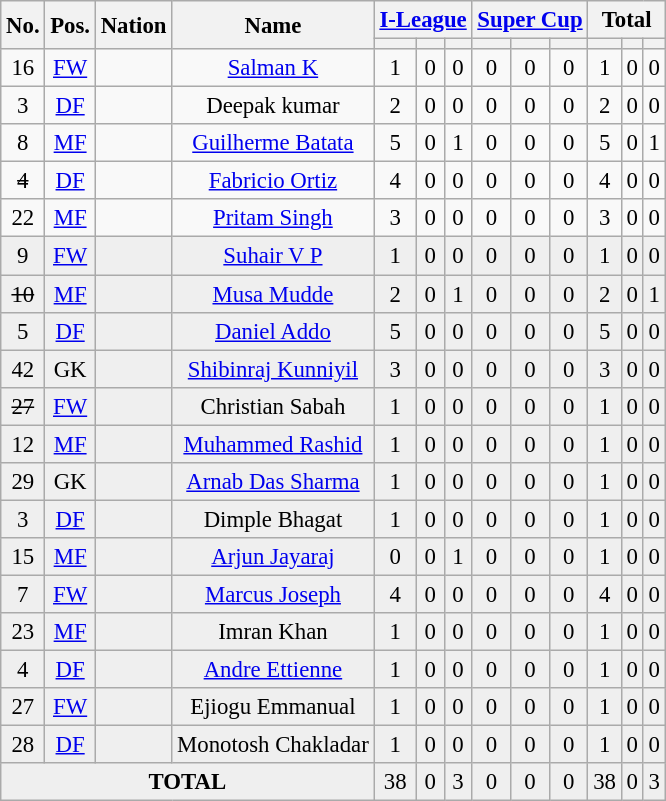<table class="wikitable sortable" style="font-size: 95%; text-align: center;">
<tr>
<th rowspan=2>No.</th>
<th rowspan=2>Pos.</th>
<th rowspan=2>Nation</th>
<th rowspan=2>Name</th>
<th colspan=3><a href='#'>I-League</a></th>
<th colspan=3><a href='#'>Super Cup</a></th>
<th colspan=3>Total</th>
</tr>
<tr>
<th></th>
<th></th>
<th></th>
<th></th>
<th></th>
<th></th>
<th></th>
<th></th>
<th></th>
</tr>
<tr>
<td>16</td>
<td><a href='#'>FW</a></td>
<td></td>
<td><a href='#'>Salman K</a></td>
<td>1</td>
<td>0</td>
<td>0</td>
<td>0</td>
<td>0</td>
<td>0</td>
<td>1</td>
<td>0</td>
<td>0</td>
</tr>
<tr>
<td>3</td>
<td><a href='#'>DF</a></td>
<td></td>
<td>Deepak kumar</td>
<td>2</td>
<td>0</td>
<td>0</td>
<td>0</td>
<td>0</td>
<td>0</td>
<td>2</td>
<td>0</td>
<td>0</td>
</tr>
<tr>
<td>8</td>
<td><a href='#'>MF</a></td>
<td></td>
<td><a href='#'>Guilherme Batata</a></td>
<td>5</td>
<td>0</td>
<td>1</td>
<td>0</td>
<td>0</td>
<td>0</td>
<td>5</td>
<td>0</td>
<td>1</td>
</tr>
<tr>
<td><s>4</s></td>
<td><a href='#'>DF</a></td>
<td></td>
<td><a href='#'>Fabricio Ortiz</a></td>
<td>4</td>
<td>0</td>
<td>0</td>
<td>0</td>
<td>0</td>
<td>0</td>
<td>4</td>
<td>0</td>
<td>0</td>
</tr>
<tr>
<td>22</td>
<td><a href='#'>MF</a></td>
<td></td>
<td><a href='#'>Pritam Singh</a></td>
<td>3</td>
<td>0</td>
<td>0</td>
<td>0</td>
<td>0</td>
<td>0</td>
<td>3</td>
<td>0</td>
<td>0</td>
</tr>
<tr bgcolor="#efefef">
<td>9</td>
<td><a href='#'>FW</a></td>
<td></td>
<td><a href='#'>Suhair V P</a></td>
<td>1</td>
<td>0</td>
<td>0</td>
<td>0</td>
<td>0</td>
<td>0</td>
<td>1</td>
<td>0</td>
<td>0</td>
</tr>
<tr bgcolor="#efefef">
<td><s>10</s></td>
<td><a href='#'>MF</a></td>
<td></td>
<td><a href='#'>Musa Mudde</a></td>
<td>2</td>
<td>0</td>
<td>1</td>
<td>0</td>
<td>0</td>
<td>0</td>
<td>2</td>
<td>0</td>
<td>1</td>
</tr>
<tr bgcolor="#efefef">
<td>5</td>
<td><a href='#'>DF</a></td>
<td></td>
<td><a href='#'>Daniel Addo</a></td>
<td>5</td>
<td>0</td>
<td>0</td>
<td>0</td>
<td>0</td>
<td>0</td>
<td>5</td>
<td>0</td>
<td>0</td>
</tr>
<tr bgcolor="#efefef">
<td>42</td>
<td>GK</td>
<td></td>
<td><a href='#'>Shibinraj Kunniyil</a></td>
<td>3</td>
<td>0</td>
<td>0</td>
<td>0</td>
<td>0</td>
<td>0</td>
<td>3</td>
<td>0</td>
<td>0</td>
</tr>
<tr bgcolor="#efefef">
<td><s>27</s></td>
<td><a href='#'>FW</a></td>
<td></td>
<td>Christian Sabah</td>
<td>1</td>
<td>0</td>
<td>0</td>
<td>0</td>
<td>0</td>
<td>0</td>
<td>1</td>
<td>0</td>
<td>0</td>
</tr>
<tr bgcolor="#efefef">
<td>12</td>
<td><a href='#'>MF</a></td>
<td></td>
<td><a href='#'>Muhammed Rashid</a></td>
<td>1</td>
<td>0</td>
<td>0</td>
<td>0</td>
<td>0</td>
<td>0</td>
<td>1</td>
<td>0</td>
<td>0</td>
</tr>
<tr bgcolor="#efefef">
<td>29</td>
<td>GK</td>
<td></td>
<td><a href='#'>Arnab Das Sharma</a></td>
<td>1</td>
<td>0</td>
<td>0</td>
<td>0</td>
<td>0</td>
<td>0</td>
<td>1</td>
<td>0</td>
<td>0</td>
</tr>
<tr bgcolor="#efefef">
<td>3</td>
<td><a href='#'>DF</a></td>
<td></td>
<td>Dimple Bhagat</td>
<td>1</td>
<td>0</td>
<td>0</td>
<td>0</td>
<td>0</td>
<td>0</td>
<td>1</td>
<td>0</td>
<td>0</td>
</tr>
<tr bgcolor="#efefef">
<td>15</td>
<td><a href='#'>MF</a></td>
<td></td>
<td><a href='#'>Arjun Jayaraj</a></td>
<td>0</td>
<td>0</td>
<td>1</td>
<td>0</td>
<td>0</td>
<td>0</td>
<td>1</td>
<td>0</td>
<td>0</td>
</tr>
<tr bgcolor="#efefef">
<td>7</td>
<td><a href='#'>FW</a></td>
<td></td>
<td><a href='#'>Marcus Joseph</a></td>
<td>4</td>
<td>0</td>
<td>0</td>
<td>0</td>
<td>0</td>
<td>0</td>
<td>4</td>
<td>0</td>
<td>0</td>
</tr>
<tr bgcolor="#efefef">
<td>23</td>
<td><a href='#'>MF</a></td>
<td></td>
<td>Imran Khan</td>
<td>1</td>
<td>0</td>
<td>0</td>
<td>0</td>
<td>0</td>
<td>0</td>
<td>1</td>
<td>0</td>
<td>0</td>
</tr>
<tr bgcolor="#efefef">
<td>4</td>
<td><a href='#'>DF</a></td>
<td></td>
<td><a href='#'>Andre Ettienne</a></td>
<td>1</td>
<td>0</td>
<td>0</td>
<td>0</td>
<td>0</td>
<td>0</td>
<td>1</td>
<td>0</td>
<td>0</td>
</tr>
<tr bgcolor="#efefef">
<td>27</td>
<td><a href='#'>FW</a></td>
<td></td>
<td>Ejiogu Emmanual</td>
<td>1</td>
<td>0</td>
<td>0</td>
<td>0</td>
<td>0</td>
<td>0</td>
<td>1</td>
<td>0</td>
<td>0</td>
</tr>
<tr bgcolor="#efefef">
<td>28</td>
<td><a href='#'>DF</a></td>
<td></td>
<td>Monotosh Chakladar</td>
<td>1</td>
<td>0</td>
<td>0</td>
<td>0</td>
<td>0</td>
<td>0</td>
<td>1</td>
<td>0</td>
<td>0</td>
</tr>
<tr bgcolor="#efefef">
<td colspan=4><strong>TOTAL</strong></td>
<td>38</td>
<td>0</td>
<td>3</td>
<td>0</td>
<td>0</td>
<td>0</td>
<td>38</td>
<td>0</td>
<td>3</td>
</tr>
</table>
